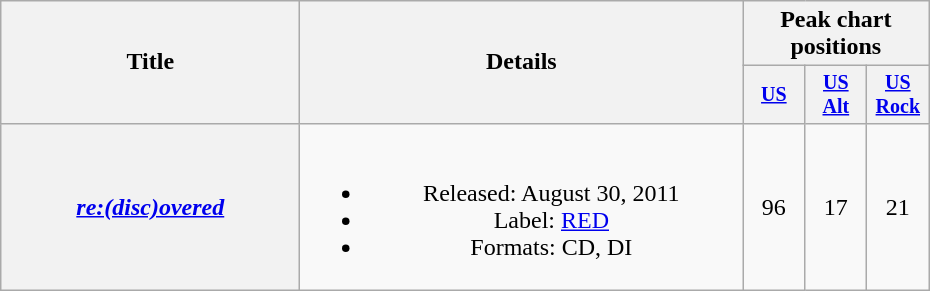<table class="wikitable plainrowheaders" style="text-align:center;">
<tr>
<th rowspan="2" style="width:12em;">Title</th>
<th rowspan="2" style="width:18em;">Details</th>
<th colspan="3">Peak chart positions</th>
</tr>
<tr style="font-size:smaller;">
<th style="width:35px;"><a href='#'>US</a><br></th>
<th style="width:35px;"><a href='#'>US<br>Alt</a><br></th>
<th style="width:35px;"><a href='#'>US<br>Rock</a><br></th>
</tr>
<tr>
<th scope="row"><em><a href='#'>re:(disc)overed</a></em></th>
<td><br><ul><li>Released: August 30, 2011</li><li>Label: <a href='#'>RED</a></li><li>Formats: CD, DI</li></ul></td>
<td>96</td>
<td>17</td>
<td>21</td>
</tr>
</table>
